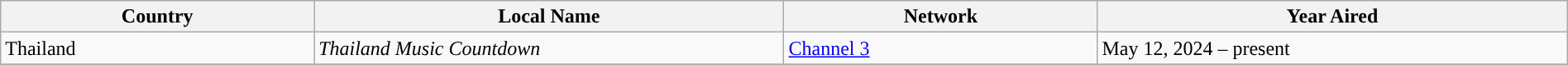<table class=wikitable font-size:100% style="width:100%">
<tr>
<th width="20%">Country</th>
<th width="30%">Local Name</th>
<th width="20%">Network</th>
<th width="30%">Year Aired</th>
</tr>
<tr>
<td>Thailand</td>
<td><em>Thailand Music Countdown</em></td>
<td><a href='#'>Channel 3</a></td>
<td>May 12, 2024 – present</td>
</tr>
<tr>
</tr>
</table>
